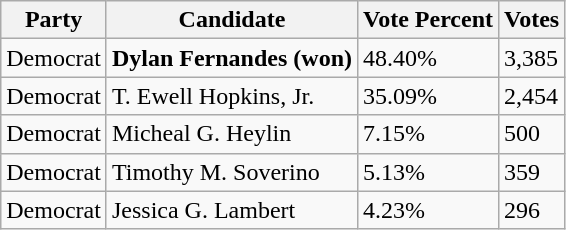<table class="wikitable">
<tr>
<th>Party</th>
<th>Candidate</th>
<th>Vote Percent</th>
<th>Votes</th>
</tr>
<tr>
<td>Democrat</td>
<td><strong>Dylan Fernandes (won)</strong></td>
<td>48.40%</td>
<td>3,385</td>
</tr>
<tr>
<td>Democrat</td>
<td>T. Ewell Hopkins, Jr.</td>
<td>35.09%</td>
<td>2,454</td>
</tr>
<tr>
<td>Democrat</td>
<td>Micheal G. Heylin</td>
<td>7.15%</td>
<td>500</td>
</tr>
<tr>
<td>Democrat</td>
<td>Timothy M. Soverino</td>
<td>5.13%</td>
<td>359</td>
</tr>
<tr>
<td>Democrat</td>
<td>Jessica G. Lambert</td>
<td>4.23%</td>
<td>296</td>
</tr>
</table>
